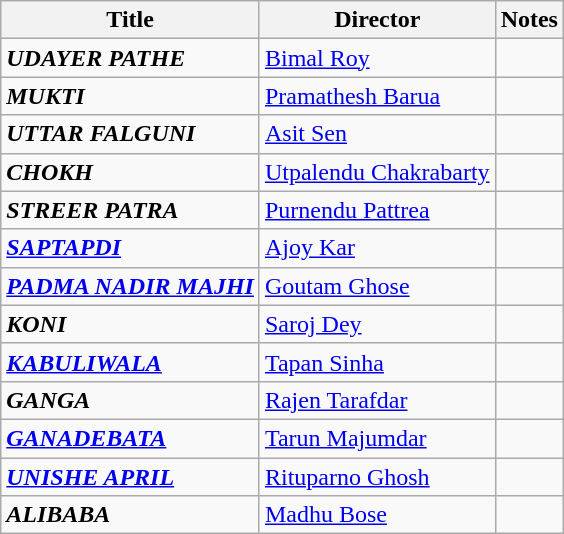<table class="wikitable">
<tr>
<th>Title</th>
<th>Director</th>
<th>Notes</th>
</tr>
<tr>
<td><strong><em>UDAYER PATHE</em></strong></td>
<td><a href='#'>Bimal Roy</a></td>
<td></td>
</tr>
<tr>
<td><strong><em>MUKTI</em></strong></td>
<td><a href='#'>Pramathesh Barua</a></td>
<td></td>
</tr>
<tr>
<td><strong><em>UTTAR FALGUNI</em></strong></td>
<td><a href='#'>Asit Sen</a></td>
<td></td>
</tr>
<tr>
<td><strong><em>CHOKH</em></strong></td>
<td><a href='#'>Utpalendu Chakrabarty</a></td>
<td></td>
</tr>
<tr>
<td><strong><em>STREER PATRA</em></strong></td>
<td><a href='#'>Purnendu Pattrea</a></td>
<td></td>
</tr>
<tr>
<td><a href='#'><strong><em>SAPTAPDI</em></strong></a></td>
<td><a href='#'>Ajoy Kar</a></td>
<td></td>
</tr>
<tr>
<td><a href='#'><strong><em>PADMA NADIR MAJHI</em></strong></a></td>
<td><a href='#'>Goutam Ghose</a></td>
<td></td>
</tr>
<tr>
<td><strong><em>KONI</em></strong></td>
<td><a href='#'>Saroj Dey</a></td>
<td></td>
</tr>
<tr>
<td><a href='#'><strong><em>KABULIWALA</em></strong></a></td>
<td><a href='#'>Tapan Sinha</a></td>
<td></td>
</tr>
<tr>
<td><strong><em>GANGA</em></strong></td>
<td><a href='#'>Rajen Tarafdar</a></td>
<td></td>
</tr>
<tr>
<td><a href='#'><strong><em>GANADEBATA</em></strong></a></td>
<td><a href='#'>Tarun Majumdar</a></td>
<td></td>
</tr>
<tr>
<td><a href='#'><strong><em>UNISHE APRIL</em></strong></a></td>
<td><a href='#'>Rituparno Ghosh</a></td>
<td></td>
</tr>
<tr>
<td><strong><em>ALIBABA</em></strong></td>
<td><a href='#'>Madhu Bose</a></td>
<td></td>
</tr>
</table>
